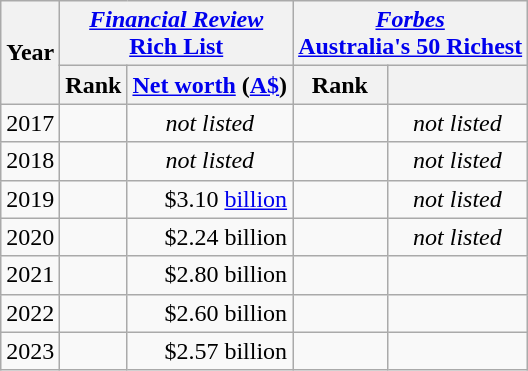<table class="wikitable">
<tr>
<th rowspan=2>Year</th>
<th colspan=2><em><a href='#'>Financial Review</a></em><br><a href='#'>Rich List</a></th>
<th colspan=2><em><a href='#'>Forbes</a></em><br><a href='#'>Australia's 50 Richest</a></th>
</tr>
<tr>
<th>Rank</th>
<th><a href='#'>Net worth</a> (<a href='#'>A$</a>)</th>
<th>Rank</th>
<th></th>
</tr>
<tr>
<td>2017</td>
<td align="center"></td>
<td align="center"><em>not listed</em></td>
<td align="center"></td>
<td align="center"><em>not listed</em></td>
</tr>
<tr>
<td>2018</td>
<td align="center"></td>
<td align="center"><em>not listed</em></td>
<td align="center"></td>
<td align="center"><em>not listed</em></td>
</tr>
<tr>
<td>2019</td>
<td align="center"></td>
<td align="right">$3.10 <a href='#'>billion</a> </td>
<td align="center"></td>
<td align="center"><em>not listed</em></td>
</tr>
<tr>
<td>2020</td>
<td align="center"></td>
<td align="right">$2.24 billion </td>
<td align="center"></td>
<td align="center"><em>not listed</em></td>
</tr>
<tr>
<td>2021</td>
<td align="center"></td>
<td align="right">$2.80 billion </td>
<td align="center"></td>
<td align="right"></td>
</tr>
<tr>
<td>2022</td>
<td align="center"></td>
<td align="right">$2.60 billion </td>
<td align="center"></td>
<td align="right"></td>
</tr>
<tr>
<td>2023</td>
<td align="center"></td>
<td align="right">$2.57 billion </td>
<td align="center"></td>
<td align="right"></td>
</tr>
</table>
